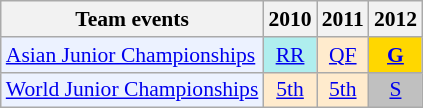<table class="wikitable" style="font-size: 90%; text-align:center">
<tr>
<th>Team events</th>
<th>2010</th>
<th>2011</th>
<th>2012</th>
</tr>
<tr>
<td bgcolor="#ECF2FF"; align="left"><a href='#'>Asian Junior Championships</a></td>
<td bgcolor=AFEEEE><a href='#'>RR</a></td>
<td bgcolor=FFEBCD><a href='#'>QF</a></td>
<td bgcolor=gold><a href='#'><strong>G</strong></a></td>
</tr>
<tr>
<td bgcolor="#ECF2FF"; align="left"><a href='#'>World Junior Championships</a></td>
<td bgcolor=FFEBCD><a href='#'>5th</a></td>
<td bgcolor=FFEBCD><a href='#'>5th</a></td>
<td bgcolor=silver><a href='#'>S</a></td>
</tr>
</table>
